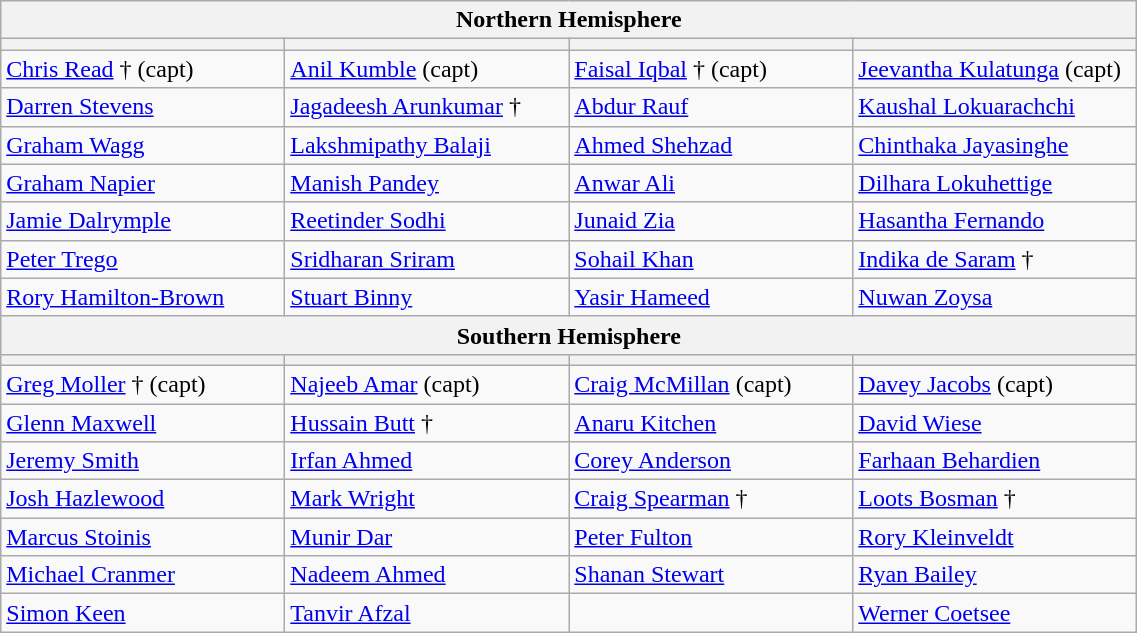<table class="wikitable" width="60%">
<tr>
<th colspan="4">Northern Hemisphere</th>
</tr>
<tr align="center">
<th width="25%"></th>
<th width="25%"></th>
<th width="25%"></th>
<th width="25%"></th>
</tr>
<tr>
<td><a href='#'>Chris Read</a> † (capt)</td>
<td><a href='#'>Anil Kumble</a> (capt)</td>
<td><a href='#'>Faisal Iqbal</a> † (capt)</td>
<td><a href='#'>Jeevantha Kulatunga</a> (capt)</td>
</tr>
<tr>
<td><a href='#'>Darren Stevens</a></td>
<td><a href='#'>Jagadeesh Arunkumar</a> †</td>
<td><a href='#'>Abdur Rauf</a></td>
<td><a href='#'>Kaushal Lokuarachchi</a></td>
</tr>
<tr>
<td><a href='#'>Graham Wagg</a></td>
<td><a href='#'>Lakshmipathy Balaji</a></td>
<td><a href='#'>Ahmed Shehzad</a></td>
<td><a href='#'>Chinthaka Jayasinghe</a></td>
</tr>
<tr>
<td><a href='#'>Graham Napier</a></td>
<td><a href='#'>Manish Pandey</a></td>
<td><a href='#'>Anwar Ali</a></td>
<td><a href='#'>Dilhara Lokuhettige</a></td>
</tr>
<tr>
<td><a href='#'>Jamie Dalrymple</a></td>
<td><a href='#'>Reetinder Sodhi</a></td>
<td><a href='#'>Junaid Zia</a></td>
<td><a href='#'>Hasantha Fernando</a></td>
</tr>
<tr>
<td><a href='#'>Peter Trego</a></td>
<td><a href='#'>Sridharan Sriram</a></td>
<td><a href='#'>Sohail Khan</a></td>
<td><a href='#'>Indika de Saram</a> †</td>
</tr>
<tr>
<td><a href='#'>Rory Hamilton-Brown</a></td>
<td><a href='#'>Stuart Binny</a></td>
<td><a href='#'>Yasir Hameed</a></td>
<td><a href='#'>Nuwan Zoysa</a></td>
</tr>
<tr>
<th colspan="4">Southern Hemisphere</th>
</tr>
<tr align="center">
<th width="25%"></th>
<th width="25%"></th>
<th width="25%"></th>
<th width="25%"></th>
</tr>
<tr>
<td><a href='#'>Greg Moller</a> † (capt)</td>
<td><a href='#'>Najeeb Amar</a> (capt)</td>
<td><a href='#'>Craig McMillan</a> (capt)</td>
<td><a href='#'>Davey Jacobs</a> (capt)</td>
</tr>
<tr>
<td><a href='#'>Glenn Maxwell</a></td>
<td><a href='#'>Hussain Butt</a> †</td>
<td><a href='#'>Anaru Kitchen</a></td>
<td><a href='#'>David Wiese</a></td>
</tr>
<tr>
<td><a href='#'>Jeremy Smith</a></td>
<td><a href='#'>Irfan Ahmed</a></td>
<td><a href='#'>Corey Anderson</a></td>
<td><a href='#'>Farhaan Behardien</a></td>
</tr>
<tr>
<td><a href='#'>Josh Hazlewood</a></td>
<td><a href='#'>Mark Wright</a></td>
<td><a href='#'>Craig Spearman</a> †</td>
<td><a href='#'>Loots Bosman</a> †</td>
</tr>
<tr>
<td><a href='#'>Marcus Stoinis</a></td>
<td><a href='#'>Munir Dar</a></td>
<td><a href='#'>Peter Fulton</a></td>
<td><a href='#'>Rory Kleinveldt</a></td>
</tr>
<tr>
<td><a href='#'>Michael Cranmer</a></td>
<td><a href='#'>Nadeem Ahmed</a></td>
<td><a href='#'>Shanan Stewart</a></td>
<td><a href='#'>Ryan Bailey</a></td>
</tr>
<tr>
<td><a href='#'>Simon Keen</a></td>
<td><a href='#'>Tanvir Afzal</a></td>
<td> </td>
<td><a href='#'>Werner Coetsee</a></td>
</tr>
</table>
